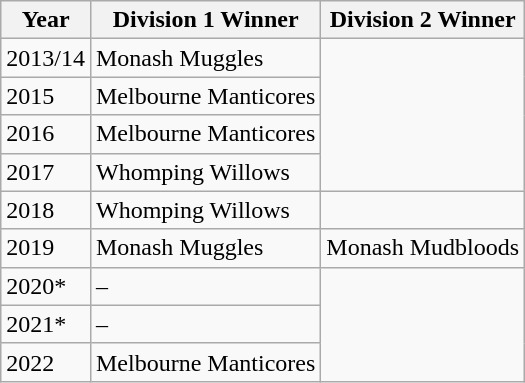<table class="wikitable">
<tr>
<th>Year</th>
<th>Division 1 Winner</th>
<th>Division 2 Winner</th>
</tr>
<tr>
<td>2013/14</td>
<td>Monash Muggles</td>
</tr>
<tr>
<td>2015</td>
<td>Melbourne Manticores</td>
</tr>
<tr>
<td>2016</td>
<td>Melbourne Manticores</td>
</tr>
<tr>
<td>2017</td>
<td>Whomping Willows</td>
</tr>
<tr>
<td>2018</td>
<td>Whomping Willows</td>
<td></td>
</tr>
<tr>
<td>2019</td>
<td>Monash Muggles</td>
<td>Monash Mudbloods</td>
</tr>
<tr>
<td>2020*</td>
<td>–</td>
</tr>
<tr>
<td>2021*</td>
<td>–</td>
</tr>
<tr>
<td>2022</td>
<td>Melbourne Manticores</td>
</tr>
</table>
